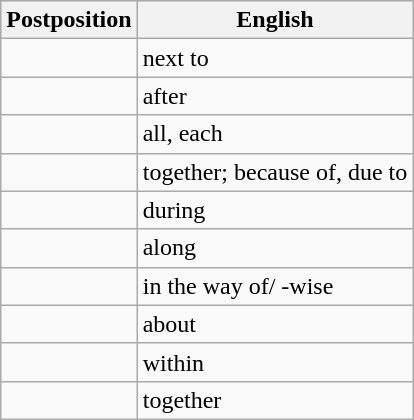<table class="wikitable">
<tr style="background:#dfdfdf;" |>
<th>Postposition</th>
<th>English</th>
</tr>
<tr>
<td></td>
<td>next to</td>
</tr>
<tr>
<td></td>
<td>after</td>
</tr>
<tr>
<td></td>
<td>all, each</td>
</tr>
<tr>
<td></td>
<td>together; because of, due to</td>
</tr>
<tr>
<td></td>
<td>during</td>
</tr>
<tr>
<td></td>
<td>along</td>
</tr>
<tr>
<td></td>
<td>in the way of/ -wise</td>
</tr>
<tr>
<td></td>
<td>about</td>
</tr>
<tr>
<td></td>
<td>within</td>
</tr>
<tr>
<td></td>
<td>together</td>
</tr>
</table>
